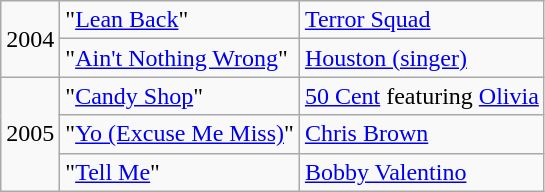<table class="wikitable sortable">
<tr>
<td rowspan=2>2004</td>
<td>"<a href='#'>Lean Back</a>"</td>
<td><a href='#'>Terror Squad</a></td>
</tr>
<tr>
<td>"<a href='#'>Ain't Nothing Wrong</a>"</td>
<td><a href='#'>Houston (singer)</a></td>
</tr>
<tr>
<td rowspan=3>2005</td>
<td>"<a href='#'>Candy Shop</a>"</td>
<td><a href='#'>50 Cent</a> featuring <a href='#'>Olivia</a></td>
</tr>
<tr>
<td>"<a href='#'>Yo (Excuse Me Miss)</a>"</td>
<td><a href='#'>Chris Brown</a></td>
</tr>
<tr>
<td>"<a href='#'>Tell Me</a>"</td>
<td><a href='#'>Bobby Valentino</a></td>
</tr>
</table>
